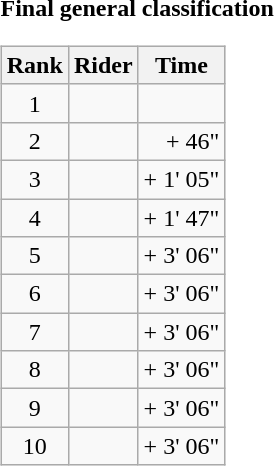<table>
<tr>
<td><strong>Final general classification</strong><br><table class="wikitable">
<tr>
<th scope="col">Rank</th>
<th scope="col">Rider</th>
<th scope="col">Time</th>
</tr>
<tr>
<td style="text-align:center;">1</td>
<td></td>
<td style="text-align:right;"></td>
</tr>
<tr>
<td style="text-align:center;">2</td>
<td></td>
<td style="text-align:right;">+ 46"</td>
</tr>
<tr>
<td style="text-align:center;">3</td>
<td></td>
<td style="text-align:right;">+ 1' 05"</td>
</tr>
<tr>
<td style="text-align:center;">4</td>
<td></td>
<td style="text-align:right;">+ 1' 47"</td>
</tr>
<tr>
<td style="text-align:center;">5</td>
<td></td>
<td style="text-align:right;">+ 3' 06"</td>
</tr>
<tr>
<td style="text-align:center;">6</td>
<td></td>
<td style="text-align:right;">+ 3' 06"</td>
</tr>
<tr>
<td style="text-align:center;">7</td>
<td></td>
<td style="text-align:right;">+ 3' 06"</td>
</tr>
<tr>
<td style="text-align:center;">8</td>
<td></td>
<td style="text-align:right;">+ 3' 06"</td>
</tr>
<tr>
<td style="text-align:center;">9</td>
<td></td>
<td style="text-align:right;">+ 3' 06"</td>
</tr>
<tr>
<td style="text-align:center;">10</td>
<td></td>
<td style="text-align:right;">+ 3' 06"</td>
</tr>
</table>
</td>
</tr>
</table>
